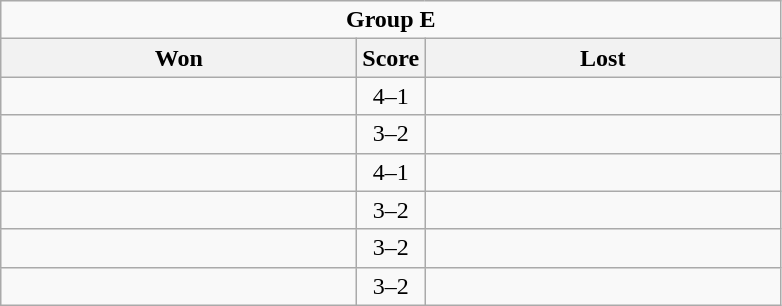<table class="wikitable" style="text-align: center;">
<tr>
<td colspan="3"><strong>Group E</strong></td>
</tr>
<tr>
<th scope="col" style="width: 230px;">Won</th>
<th scope="col" style="width: 30px;">Score</th>
<th scope="col" style="width: 230px;">Lost</th>
</tr>
<tr>
<td></td>
<td>4–1</td>
<td></td>
</tr>
<tr>
<td></td>
<td>3–2</td>
<td></td>
</tr>
<tr>
<td></td>
<td>4–1</td>
<td></td>
</tr>
<tr>
<td></td>
<td>3–2</td>
<td></td>
</tr>
<tr>
<td></td>
<td>3–2</td>
<td></td>
</tr>
<tr>
<td></td>
<td>3–2</td>
<td></td>
</tr>
</table>
